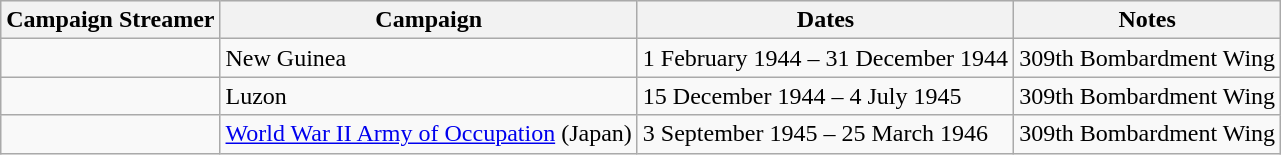<table class="wikitable">
<tr style="background:#efefef;">
<th>Campaign Streamer</th>
<th>Campaign</th>
<th>Dates</th>
<th>Notes</th>
</tr>
<tr>
<td></td>
<td>New Guinea</td>
<td>1 February 1944 – 31 December 1944</td>
<td>309th Bombardment Wing</td>
</tr>
<tr>
<td></td>
<td>Luzon</td>
<td>15 December 1944 – 4 July 1945</td>
<td>309th Bombardment Wing</td>
</tr>
<tr>
<td></td>
<td><a href='#'>World War II Army of Occupation</a> (Japan)</td>
<td>3 September 1945 – 25 March 1946</td>
<td>309th Bombardment Wing</td>
</tr>
</table>
